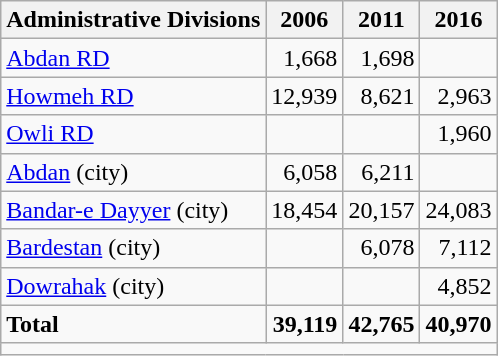<table class="wikitable">
<tr>
<th>Administrative Divisions</th>
<th>2006</th>
<th>2011</th>
<th>2016</th>
</tr>
<tr>
<td><a href='#'>Abdan RD</a></td>
<td style="text-align: right;">1,668</td>
<td style="text-align: right;">1,698</td>
<td style="text-align: right;"></td>
</tr>
<tr>
<td><a href='#'>Howmeh RD</a></td>
<td style="text-align: right;">12,939</td>
<td style="text-align: right;">8,621</td>
<td style="text-align: right;">2,963</td>
</tr>
<tr>
<td><a href='#'>Owli RD</a></td>
<td style="text-align: right;"></td>
<td style="text-align: right;"></td>
<td style="text-align: right;">1,960</td>
</tr>
<tr>
<td><a href='#'>Abdan</a> (city)</td>
<td style="text-align: right;">6,058</td>
<td style="text-align: right;">6,211</td>
<td style="text-align: right;"></td>
</tr>
<tr>
<td><a href='#'>Bandar-e Dayyer</a> (city)</td>
<td style="text-align: right;">18,454</td>
<td style="text-align: right;">20,157</td>
<td style="text-align: right;">24,083</td>
</tr>
<tr>
<td><a href='#'>Bardestan</a> (city)</td>
<td style="text-align: right;"></td>
<td style="text-align: right;">6,078</td>
<td style="text-align: right;">7,112</td>
</tr>
<tr>
<td><a href='#'>Dowrahak</a> (city)</td>
<td style="text-align: right;"></td>
<td style="text-align: right;"></td>
<td style="text-align: right;">4,852</td>
</tr>
<tr>
<td><strong>Total</strong></td>
<td style="text-align: right;"><strong>39,119</strong></td>
<td style="text-align: right;"><strong>42,765</strong></td>
<td style="text-align: right;"><strong>40,970</strong></td>
</tr>
<tr>
<td colspan=4></td>
</tr>
</table>
